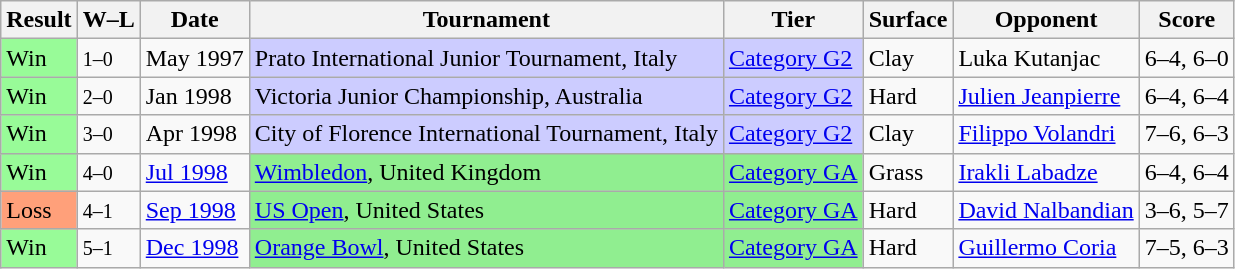<table class="sortable wikitable">
<tr>
<th>Result</th>
<th class="unsortable">W–L</th>
<th>Date</th>
<th>Tournament</th>
<th>Tier</th>
<th>Surface</th>
<th>Opponent</th>
<th class="unsortable">Score</th>
</tr>
<tr>
<td bgcolor=98FB98>Win</td>
<td><small>1–0</small></td>
<td>May 1997</td>
<td style=background:#ccccff>Prato International Junior Tournament, Italy</td>
<td style=background:#ccccff><a href='#'>Category G2</a></td>
<td>Clay</td>
<td data-sort-value="Kutanjac, L"> Luka Kutanjac</td>
<td>6–4, 6–0</td>
</tr>
<tr>
<td bgcolor=98FB98>Win</td>
<td><small>2–0</small></td>
<td>Jan 1998</td>
<td style=background:#ccccff>Victoria Junior Championship, Australia</td>
<td style=background:#ccccff><a href='#'>Category G2</a></td>
<td>Hard</td>
<td data-sort-value="Jeanpierre, J"> <a href='#'>Julien Jeanpierre</a></td>
<td>6–4, 6–4</td>
</tr>
<tr>
<td bgcolor=98FB98>Win</td>
<td><small>3–0</small></td>
<td>Apr 1998</td>
<td style=background:#ccccff>City of Florence International Tournament, Italy</td>
<td style=background:#ccccff><a href='#'>Category G2</a></td>
<td>Clay</td>
<td data-sort-value="Volandri, F"> <a href='#'>Filippo Volandri</a></td>
<td>7–6, 6–3</td>
</tr>
<tr>
<td bgcolor=98FB98>Win</td>
<td><small>4–0</small></td>
<td><a href='#'>Jul 1998</a></td>
<td style=background:lightgreen><a href='#'>Wimbledon</a>, United Kingdom</td>
<td style=background:lightgreen><a href='#'>Category GA</a></td>
<td>Grass</td>
<td data-sort-value="Labadze, I"> <a href='#'>Irakli Labadze</a></td>
<td>6–4, 6–4</td>
</tr>
<tr>
<td bgcolor=FFA07A>Loss</td>
<td><small>4–1</small></td>
<td><a href='#'>Sep 1998</a></td>
<td style=background:lightgreen><a href='#'>US Open</a>, United States</td>
<td style=background:lightgreen><a href='#'>Category GA</a></td>
<td>Hard</td>
<td data-sort-value="Nalbandian, D"> <a href='#'>David Nalbandian</a></td>
<td>3–6, 5–7</td>
</tr>
<tr>
<td bgcolor=98FB98>Win</td>
<td><small>5–1</small></td>
<td><a href='#'>Dec 1998</a></td>
<td style=background:lightgreen><a href='#'>Orange Bowl</a>, United States</td>
<td style=background:lightgreen><a href='#'>Category GA</a></td>
<td>Hard</td>
<td data-sort-value="Guillermo, C"> <a href='#'>Guillermo Coria</a></td>
<td>7–5, 6–3</td>
</tr>
</table>
